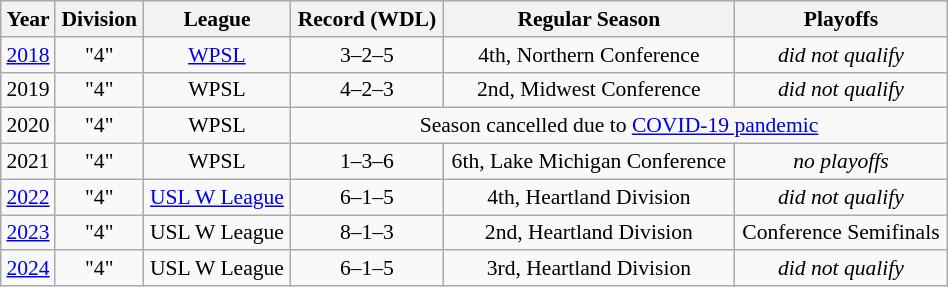<table class="wikitable" width=50% border="2" cellpadding="4" style="font-size:90%; text-align:center;">
<tr>
<th>Year</th>
<th>Division</th>
<th>League</th>
<th>Record (WDL)</th>
<th>Regular Season</th>
<th>Playoffs</th>
</tr>
<tr>
<td><a href='#'>2018</a></td>
<td>"4"</td>
<td><a href='#'>WPSL</a></td>
<td>3–2–5</td>
<td>4th, Northern Conference</td>
<td><em>did not qualify</em></td>
</tr>
<tr>
<td>2019</td>
<td>"4"</td>
<td>WPSL</td>
<td>4–2–3</td>
<td>2nd, Midwest Conference</td>
<td><em>did not qualify</em></td>
</tr>
<tr>
<td>2020</td>
<td>"4"</td>
<td>WPSL</td>
<td colspan=3>Season cancelled due to <a href='#'>COVID-19 pandemic</a></td>
</tr>
<tr>
<td>2021</td>
<td>"4"</td>
<td>WPSL</td>
<td>1–3–6</td>
<td>6th, Lake Michigan Conference</td>
<td><em>no playoffs</em></td>
</tr>
<tr>
<td><a href='#'>2022</a></td>
<td>"4"</td>
<td><a href='#'>USL W League</a></td>
<td>6–1–5</td>
<td>4th, Heartland Division</td>
<td><em>did not qualify</em></td>
</tr>
<tr>
<td><a href='#'>2023</a></td>
<td>"4"</td>
<td>USL W League</td>
<td>8–1–3</td>
<td>2nd, Heartland Division</td>
<td>Conference Semifinals</td>
</tr>
<tr>
<td><a href='#'>2024</a></td>
<td>"4"</td>
<td>USL W League</td>
<td>6–1–5</td>
<td>3rd, Heartland Division</td>
<td><em>did not qualify</em></td>
</tr>
</table>
